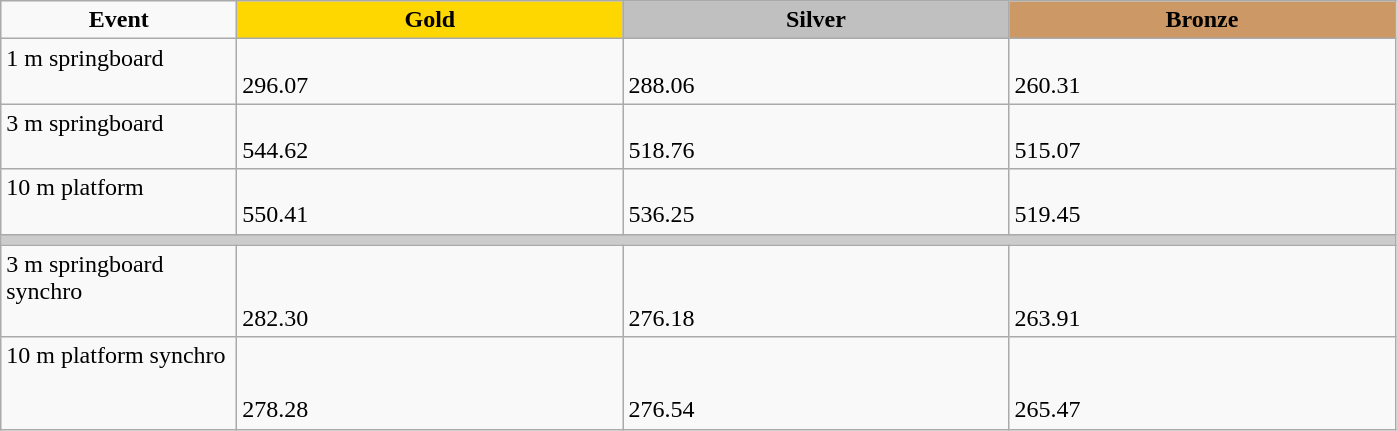<table class="wikitable" style="text-align:left">
<tr align="center">
<td width=150><strong>Event</strong></td>
<td width=250 bgcolor=gold><strong>Gold</strong></td>
<td width=250 bgcolor=silver><strong>Silver</strong></td>
<td width=250 bgcolor=CC9966><strong>Bronze</strong></td>
</tr>
<tr valign="top">
<td>1 m springboard<br><div></div></td>
<td><br>296.07</td>
<td><br>288.06</td>
<td><br>260.31</td>
</tr>
<tr valign="top">
<td>3 m springboard<br><div></div></td>
<td><br>544.62</td>
<td><br>518.76</td>
<td><br>515.07</td>
</tr>
<tr valign="top">
<td>10 m platform<br><div></div></td>
<td><br>550.41</td>
<td><br>536.25</td>
<td><br>519.45</td>
</tr>
<tr bgcolor="#cccccc">
<td colspan=4></td>
</tr>
<tr valign="top">
<td>3 m springboard synchro<br><div></div></td>
<td><br><br>282.30</td>
<td><br><br>276.18</td>
<td><br><br>263.91</td>
</tr>
<tr valign="top">
<td>10 m platform synchro<br><div></div></td>
<td><br><br>278.28</td>
<td><br><br>276.54</td>
<td><br><br>265.47</td>
</tr>
</table>
